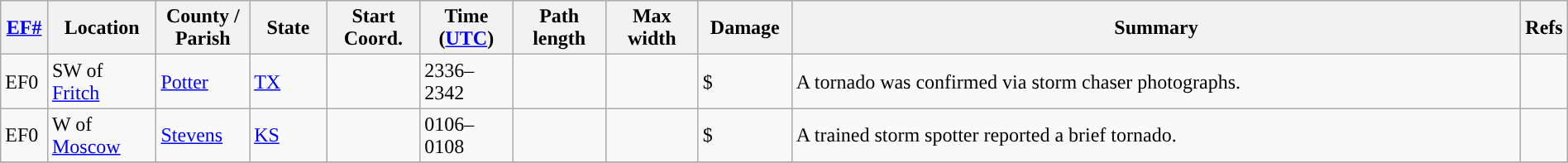<table class="wikitable sortable" style="width:100%;">
<tr>
<th scope="col" width="3%" align="center"><a href='#'>EF#</a></th>
<th scope="col" width="7%" align="center" class="unsortable">Location</th>
<th scope="col" width="6%" align="center" class="unsortable">County / Parish</th>
<th scope="col" width="5%" align="center">State</th>
<th scope="col" width="6%" align="center">Start Coord.</th>
<th scope="col" width="6%" align="center">Time (<a href='#'>UTC</a>)</th>
<th scope="col" width="6%" align="center">Path length</th>
<th scope="col" width="6%" align="center">Max width</th>
<th scope="col" width="6%" align="center">Damage</th>
<th scope="col" width="48%" class="unsortable" align="center">Summary</th>
<th scope="col" width="48%" class="unsortable" align="center">Refs</th>
</tr>
<tr>
<td>EF0</td>
<td>SW of <a href='#'>Fritch</a></td>
<td><a href='#'>Potter</a></td>
<td><a href='#'>TX</a></td>
<td></td>
<td>2336–2342</td>
<td></td>
<td></td>
<td>$</td>
<td>A tornado was confirmed via storm chaser photographs.</td>
<td></td>
</tr>
<tr>
<td>EF0</td>
<td>W of <a href='#'>Moscow</a></td>
<td><a href='#'>Stevens</a></td>
<td><a href='#'>KS</a></td>
<td></td>
<td>0106–0108</td>
<td></td>
<td></td>
<td>$</td>
<td>A trained storm spotter reported a brief tornado.</td>
<td></td>
</tr>
<tr>
</tr>
</table>
